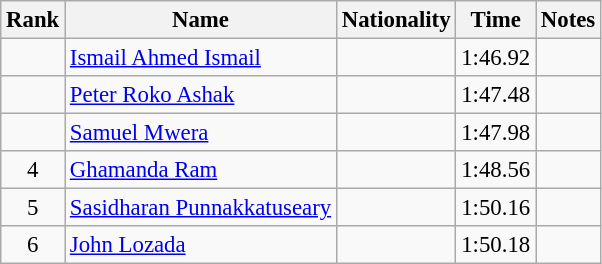<table class="wikitable sortable" style="text-align:center;font-size:95%">
<tr>
<th>Rank</th>
<th>Name</th>
<th>Nationality</th>
<th>Time</th>
<th>Notes</th>
</tr>
<tr>
<td></td>
<td align=left><a href='#'>Ismail Ahmed Ismail</a></td>
<td align=left></td>
<td>1:46.92</td>
<td></td>
</tr>
<tr>
<td></td>
<td align=left><a href='#'>Peter Roko Ashak</a></td>
<td align=left></td>
<td>1:47.48</td>
<td></td>
</tr>
<tr>
<td></td>
<td align=left><a href='#'>Samuel Mwera</a></td>
<td align=left></td>
<td>1:47.98</td>
<td></td>
</tr>
<tr>
<td>4</td>
<td align=left><a href='#'>Ghamanda Ram</a></td>
<td align=left></td>
<td>1:48.56</td>
<td></td>
</tr>
<tr>
<td>5</td>
<td align=left><a href='#'>Sasidharan Punnakkatuseary</a></td>
<td align=left></td>
<td>1:50.16</td>
<td></td>
</tr>
<tr>
<td>6</td>
<td align=left><a href='#'>John Lozada</a></td>
<td align=left></td>
<td>1:50.18</td>
<td></td>
</tr>
</table>
